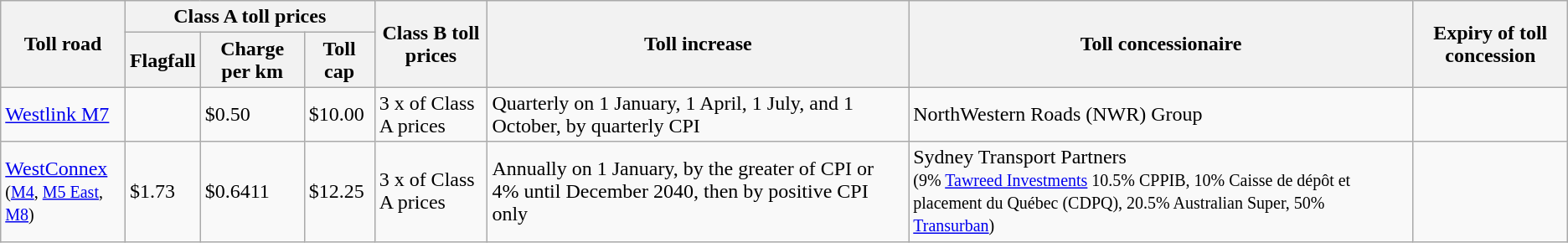<table class="wikitable sortable">
<tr>
<th rowspan=2>Toll road</th>
<th colspan=3>Class A toll prices</th>
<th rowspan=2>Class B toll prices</th>
<th rowspan=2>Toll increase</th>
<th rowspan=2>Toll concessionaire</th>
<th rowspan=2>Expiry of toll concession</th>
</tr>
<tr>
<th>Flagfall</th>
<th>Charge per km</th>
<th>Toll cap<br></th>
</tr>
<tr>
<td><a href='#'>Westlink M7</a></td>
<td></td>
<td>$0.50</td>
<td>$10.00</td>
<td>3 x of Class A prices</td>
<td>Quarterly on 1 January, 1 April, 1 July, and 1 October, by quarterly CPI</td>
<td>NorthWestern Roads (NWR) Group</td>
<td><br></td>
</tr>
<tr>
<td><a href='#'>WestConnex</a><br><small>(<a href='#'>M4</a>, <a href='#'>M5 East</a>, <a href='#'>M8</a>)</small></td>
<td>$1.73</td>
<td>$0.6411</td>
<td>$12.25</td>
<td>3 x of Class A prices</td>
<td>Annually on 1 January, by the greater of CPI or 4% until December 2040, then by positive CPI only</td>
<td>Sydney Transport Partners<br><small>(9% <a href='#'>Tawreed Investments</a> 10.5% CPPIB,  10% Caisse de dépôt et placement du Québec (CDPQ), 20.5% Australian Super, 50% <a href='#'>Transurban</a>)</small></td>
<td><br></td>
</tr>
</table>
